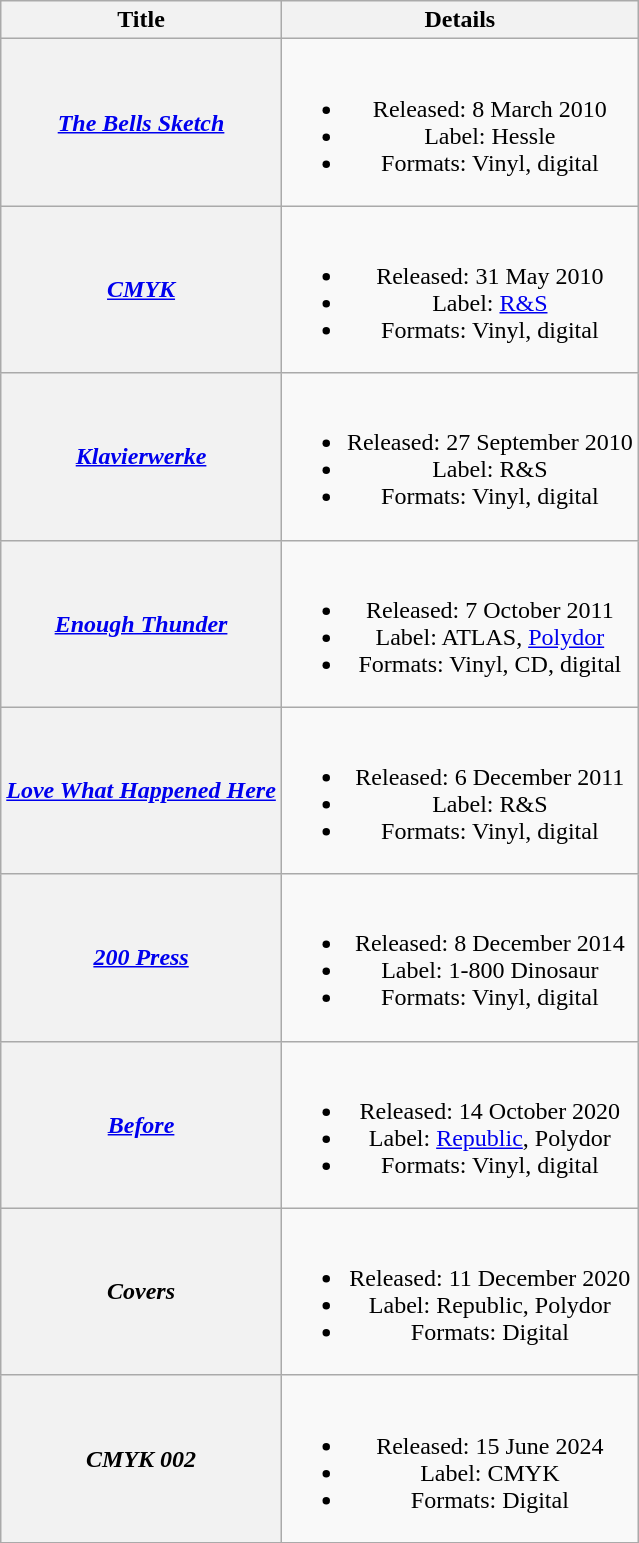<table class="wikitable plainrowheaders" style="text-align:center;">
<tr>
<th scope="col">Title</th>
<th scope="col">Details</th>
</tr>
<tr>
<th scope="row"><em><a href='#'>The Bells Sketch</a></em></th>
<td><br><ul><li>Released: 8 March 2010</li><li>Label: Hessle</li><li>Formats: Vinyl, digital</li></ul></td>
</tr>
<tr>
<th scope="row"><em><a href='#'>CMYK</a></em></th>
<td><br><ul><li>Released: 31 May 2010</li><li>Label: <a href='#'>R&S</a></li><li>Formats: Vinyl, digital</li></ul></td>
</tr>
<tr>
<th scope="row"><em><a href='#'>Klavierwerke</a></em></th>
<td><br><ul><li>Released: 27 September 2010</li><li>Label: R&S</li><li>Formats: Vinyl, digital</li></ul></td>
</tr>
<tr>
<th scope="row"><em><a href='#'>Enough Thunder</a></em></th>
<td><br><ul><li>Released: 7 October 2011</li><li>Label: ATLAS, <a href='#'>Polydor</a></li><li>Formats: Vinyl, CD, digital</li></ul></td>
</tr>
<tr>
<th scope="row"><em><a href='#'>Love What Happened Here</a></em></th>
<td><br><ul><li>Released: 6 December 2011</li><li>Label: R&S</li><li>Formats: Vinyl, digital</li></ul></td>
</tr>
<tr>
<th scope="row"><em><a href='#'>200 Press</a></em></th>
<td><br><ul><li>Released: 8 December 2014</li><li>Label: 1-800 Dinosaur</li><li>Formats: Vinyl, digital</li></ul></td>
</tr>
<tr>
<th scope="row"><em><a href='#'>Before</a></em></th>
<td><br><ul><li>Released: 14 October 2020</li><li>Label: <a href='#'>Republic</a>, Polydor</li><li>Formats: Vinyl, digital</li></ul></td>
</tr>
<tr>
<th scope="row"><em>Covers</em></th>
<td><br><ul><li>Released: 11 December 2020</li><li>Label: Republic, Polydor</li><li>Formats: Digital</li></ul></td>
</tr>
<tr>
<th scope="row"><em>CMYK 002</em></th>
<td><br><ul><li>Released: 15 June 2024</li><li>Label: CMYK</li><li>Formats: Digital</li></ul></td>
</tr>
</table>
